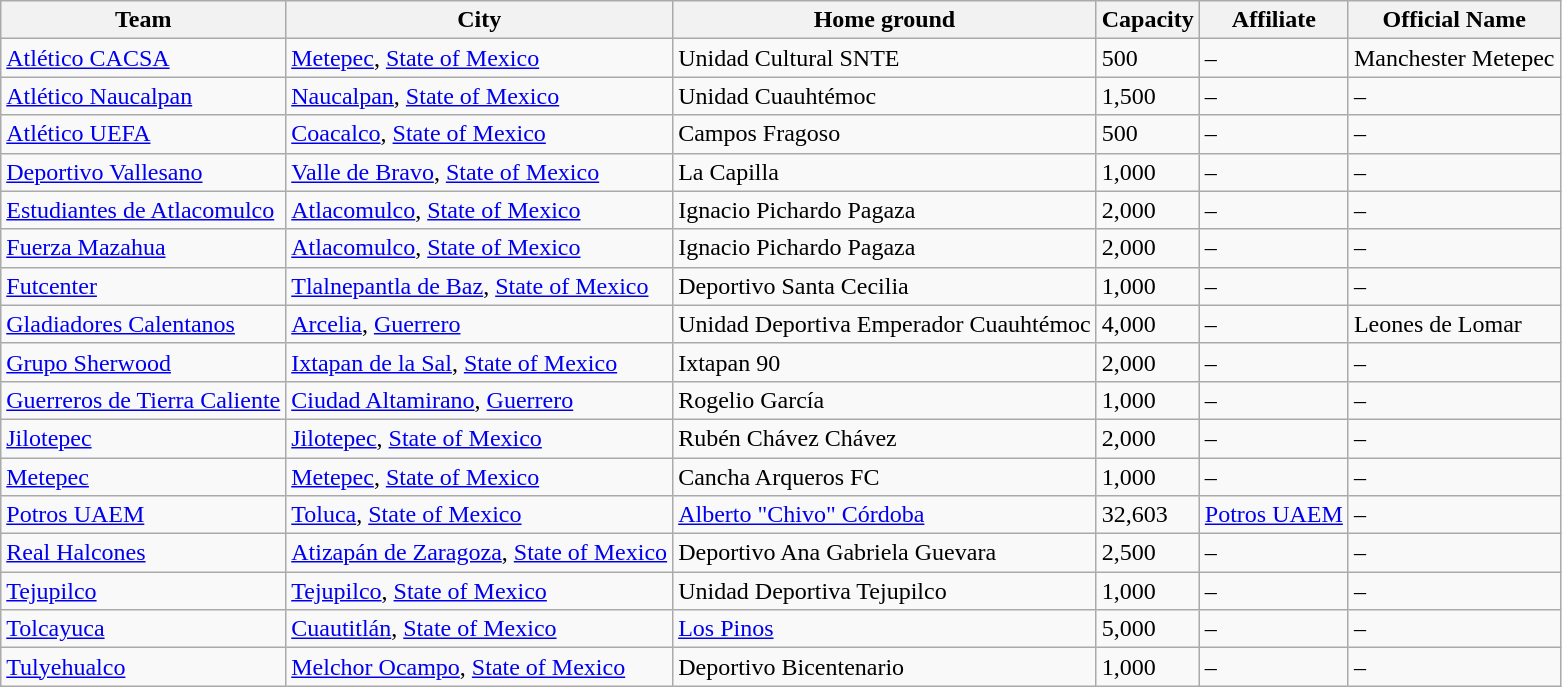<table class="wikitable sortable">
<tr>
<th>Team</th>
<th>City</th>
<th>Home ground</th>
<th>Capacity</th>
<th>Affiliate</th>
<th>Official Name</th>
</tr>
<tr>
<td><a href='#'>Atlético CACSA</a></td>
<td><a href='#'>Metepec</a>, <a href='#'>State of Mexico</a></td>
<td>Unidad Cultural SNTE</td>
<td>500</td>
<td>–</td>
<td>Manchester Metepec</td>
</tr>
<tr>
<td><a href='#'>Atlético Naucalpan</a></td>
<td><a href='#'>Naucalpan</a>, <a href='#'>State of Mexico</a></td>
<td>Unidad Cuauhtémoc</td>
<td>1,500</td>
<td>–</td>
<td>–</td>
</tr>
<tr>
<td><a href='#'>Atlético UEFA</a></td>
<td><a href='#'>Coacalco</a>, <a href='#'>State of Mexico</a></td>
<td>Campos Fragoso</td>
<td>500</td>
<td>–</td>
<td>–</td>
</tr>
<tr>
<td><a href='#'>Deportivo Vallesano</a></td>
<td><a href='#'>Valle de Bravo</a>, <a href='#'>State of Mexico</a></td>
<td>La Capilla</td>
<td>1,000</td>
<td>–</td>
<td>–</td>
</tr>
<tr>
<td><a href='#'>Estudiantes de Atlacomulco</a></td>
<td><a href='#'>Atlacomulco</a>, <a href='#'>State of Mexico</a></td>
<td>Ignacio Pichardo Pagaza</td>
<td>2,000</td>
<td>–</td>
<td>–</td>
</tr>
<tr>
<td><a href='#'>Fuerza Mazahua</a></td>
<td><a href='#'>Atlacomulco</a>, <a href='#'>State of Mexico</a></td>
<td>Ignacio Pichardo Pagaza</td>
<td>2,000</td>
<td>–</td>
<td>–</td>
</tr>
<tr>
<td><a href='#'>Futcenter</a></td>
<td><a href='#'>Tlalnepantla de Baz</a>, <a href='#'>State of Mexico</a></td>
<td>Deportivo Santa Cecilia</td>
<td>1,000</td>
<td>–</td>
<td>–</td>
</tr>
<tr>
<td><a href='#'>Gladiadores Calentanos</a></td>
<td><a href='#'>Arcelia</a>, <a href='#'>Guerrero</a></td>
<td>Unidad Deportiva Emperador Cuauhtémoc</td>
<td>4,000</td>
<td>–</td>
<td>Leones de Lomar</td>
</tr>
<tr>
<td><a href='#'>Grupo Sherwood</a></td>
<td><a href='#'>Ixtapan de la Sal</a>, <a href='#'>State of Mexico</a></td>
<td>Ixtapan 90</td>
<td>2,000</td>
<td>–</td>
<td>–</td>
</tr>
<tr>
<td><a href='#'>Guerreros de Tierra Caliente</a></td>
<td><a href='#'>Ciudad Altamirano</a>, <a href='#'>Guerrero</a></td>
<td>Rogelio García</td>
<td>1,000</td>
<td>–</td>
<td>–</td>
</tr>
<tr>
<td><a href='#'>Jilotepec</a></td>
<td><a href='#'>Jilotepec</a>, <a href='#'>State of Mexico</a></td>
<td>Rubén Chávez Chávez</td>
<td>2,000</td>
<td>–</td>
<td>–</td>
</tr>
<tr>
<td><a href='#'>Metepec</a></td>
<td><a href='#'>Metepec</a>, <a href='#'>State of Mexico</a></td>
<td>Cancha Arqueros FC</td>
<td>1,000</td>
<td>–</td>
<td>–</td>
</tr>
<tr>
<td><a href='#'>Potros UAEM</a></td>
<td><a href='#'>Toluca</a>, <a href='#'>State of Mexico</a></td>
<td><a href='#'>Alberto "Chivo" Córdoba</a></td>
<td>32,603</td>
<td><a href='#'>Potros UAEM</a></td>
<td>–</td>
</tr>
<tr>
<td><a href='#'>Real Halcones</a></td>
<td><a href='#'>Atizapán de Zaragoza</a>, <a href='#'>State of Mexico</a></td>
<td>Deportivo Ana Gabriela Guevara</td>
<td>2,500</td>
<td>–</td>
<td>–</td>
</tr>
<tr>
<td><a href='#'>Tejupilco</a></td>
<td><a href='#'>Tejupilco</a>, <a href='#'>State of Mexico</a></td>
<td>Unidad Deportiva Tejupilco</td>
<td>1,000</td>
<td>–</td>
<td>–</td>
</tr>
<tr>
<td><a href='#'>Tolcayuca</a></td>
<td><a href='#'>Cuautitlán</a>, <a href='#'>State of Mexico</a></td>
<td><a href='#'>Los Pinos</a></td>
<td>5,000</td>
<td>–</td>
<td>–</td>
</tr>
<tr>
<td><a href='#'>Tulyehualco</a></td>
<td><a href='#'>Melchor Ocampo</a>, <a href='#'>State of Mexico</a></td>
<td>Deportivo Bicentenario</td>
<td>1,000</td>
<td>–</td>
<td>–</td>
</tr>
</table>
